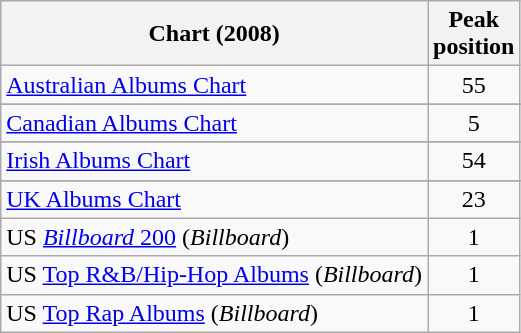<table class="wikitable">
<tr>
<th align="left">Chart (2008)</th>
<th style="text-align:center;">Peak<br>position</th>
</tr>
<tr>
<td align="left"><a href='#'>Australian Albums Chart</a></td>
<td style="text-align:center;">55</td>
</tr>
<tr>
</tr>
<tr>
<td align="left"><a href='#'>Canadian Albums Chart</a></td>
<td style="text-align:center;">5</td>
</tr>
<tr>
</tr>
<tr>
<td align="left"><a href='#'>Irish Albums Chart</a></td>
<td style="text-align:center;">54</td>
</tr>
<tr>
</tr>
<tr>
</tr>
<tr>
</tr>
<tr>
<td align="left"><a href='#'>UK Albums Chart</a></td>
<td style="text-align:center;">23</td>
</tr>
<tr>
<td align="left">US <a href='#'><em>Billboard</em> 200</a> (<em>Billboard</em>)</td>
<td style="text-align:center;">1</td>
</tr>
<tr>
<td align="left">US <a href='#'>Top R&B/Hip-Hop Albums</a> (<em>Billboard</em>)</td>
<td style="text-align:center;">1</td>
</tr>
<tr>
<td align="left">US <a href='#'>Top Rap Albums</a> (<em>Billboard</em>)</td>
<td style="text-align:center;">1</td>
</tr>
</table>
